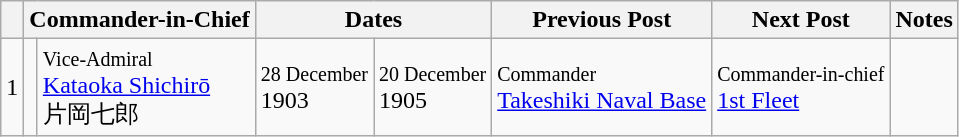<table class=wikitable>
<tr>
<th></th>
<th colspan="2">Commander-in-Chief</th>
<th colspan="2">Dates</th>
<th>Previous Post</th>
<th>Next Post</th>
<th>Notes</th>
</tr>
<tr>
<td>1</td>
<td></td>
<td><small>Vice-Admiral</small><br><a href='#'>Kataoka Shichirō</a><br>片岡七郎</td>
<td><small>28 December</small><br>1903</td>
<td><small>20 December</small><br>1905</td>
<td><small>Commander</small><br><a href='#'>Takeshiki Naval Base</a></td>
<td><small>Commander-in-chief</small><br><a href='#'>1st Fleet</a></td>
<td></td>
</tr>
</table>
